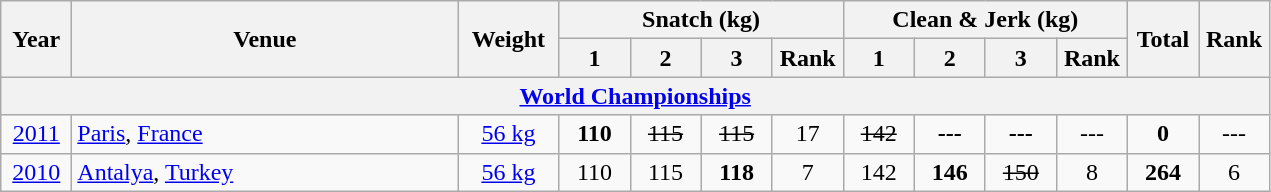<table class = "wikitable" style="text-align:center;">
<tr>
<th rowspan=2 width=40>Year</th>
<th rowspan=2 width=250>Venue</th>
<th rowspan=2 width=60>Weight</th>
<th colspan=4>Snatch (kg)</th>
<th colspan=4>Clean & Jerk (kg)</th>
<th rowspan=2 width=40>Total</th>
<th rowspan=2 width=40>Rank</th>
</tr>
<tr>
<th width=40>1</th>
<th width=40>2</th>
<th width=40>3</th>
<th width=40>Rank</th>
<th width=40>1</th>
<th width=40>2</th>
<th width=40>3</th>
<th width=40>Rank</th>
</tr>
<tr>
<th colspan=13><a href='#'>World Championships</a></th>
</tr>
<tr>
<td><a href='#'>2011</a></td>
<td align=left> <a href='#'>Paris</a>, <a href='#'>France</a></td>
<td><a href='#'>56 kg</a></td>
<td><strong>110</strong></td>
<td><s>115</s></td>
<td><s>115</s></td>
<td>17</td>
<td><s>142</s></td>
<td><strong>---</strong></td>
<td><strong>---</strong></td>
<td>---</td>
<td><strong>0</strong></td>
<td>---</td>
</tr>
<tr>
<td><a href='#'>2010</a></td>
<td align=left> <a href='#'>Antalya</a>, <a href='#'>Turkey</a></td>
<td><a href='#'>56 kg</a></td>
<td>110</td>
<td>115</td>
<td><strong>118</strong></td>
<td>7</td>
<td>142</td>
<td><strong>146</strong></td>
<td><s>150</s></td>
<td>8</td>
<td><strong>264</strong></td>
<td>6</td>
</tr>
</table>
